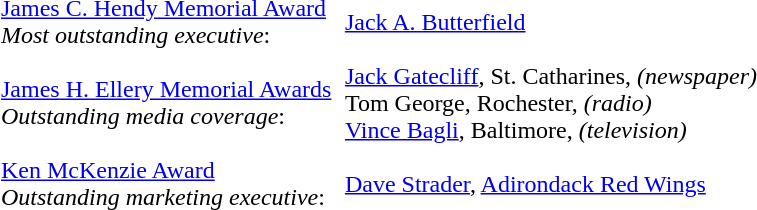<table cellpadding="3" cellspacing="3">
<tr>
<td><a href='#'>James C. Hendy Memorial Award</a><br><em>Most outstanding executive</em>:</td>
<td><a href='#'>Jack A. Butterfield</a></td>
</tr>
<tr>
<td><a href='#'>James H. Ellery Memorial Awards</a> <br><em>Outstanding media coverage</em>:</td>
<td><a href='#'>Jack Gatecliff</a>, St. Catharines, <em>(newspaper)</em><br>Tom George, Rochester, <em>(radio)</em><br><a href='#'>Vince Bagli</a>, Baltimore, <em>(television)</em></td>
</tr>
<tr>
<td><a href='#'>Ken McKenzie Award</a><br><em>Outstanding marketing executive</em>:</td>
<td><a href='#'>Dave Strader</a>, <a href='#'>Adirondack Red Wings</a></td>
</tr>
</table>
